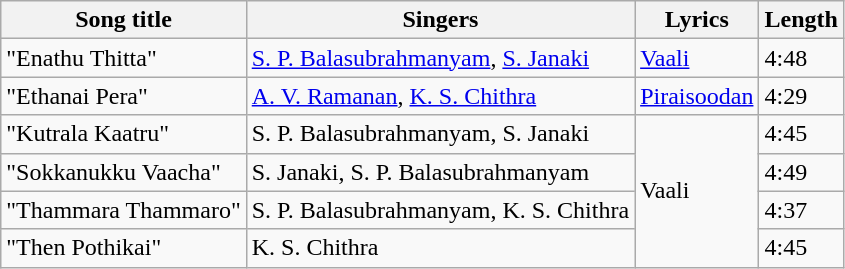<table class="wikitable">
<tr>
<th>Song title</th>
<th>Singers</th>
<th>Lyrics</th>
<th>Length</th>
</tr>
<tr>
<td>"Enathu Thitta"</td>
<td><a href='#'>S. P. Balasubrahmanyam</a>, <a href='#'>S. Janaki</a></td>
<td><a href='#'>Vaali</a></td>
<td>4:48</td>
</tr>
<tr>
<td>"Ethanai Pera"</td>
<td><a href='#'>A. V. Ramanan</a>, <a href='#'>K. S. Chithra</a></td>
<td><a href='#'>Piraisoodan</a></td>
<td>4:29</td>
</tr>
<tr>
<td>"Kutrala Kaatru"</td>
<td>S. P. Balasubrahmanyam, S. Janaki</td>
<td rowspan="4">Vaali</td>
<td>4:45</td>
</tr>
<tr>
<td>"Sokkanukku Vaacha"</td>
<td>S. Janaki, S. P. Balasubrahmanyam</td>
<td>4:49</td>
</tr>
<tr>
<td>"Thammara Thammaro"</td>
<td>S. P. Balasubrahmanyam, K. S. Chithra</td>
<td>4:37</td>
</tr>
<tr>
<td>"Then Pothikai"</td>
<td>K. S. Chithra</td>
<td>4:45</td>
</tr>
</table>
